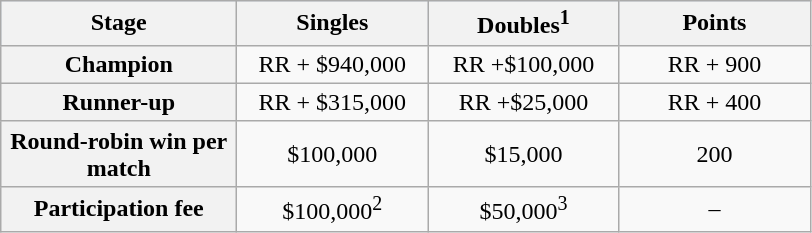<table class=wikitable style=text-align:center>
<tr bgcolor=#d1e4fd>
<th width=150>Stage</th>
<th width=120>Singles</th>
<th width=120>Doubles<sup>1</sup></th>
<th width=120>Points</th>
</tr>
<tr>
<th>Champion</th>
<td>RR + $940,000</td>
<td>RR +$100,000</td>
<td>RR + 900</td>
</tr>
<tr>
<th>Runner-up</th>
<td>RR + $315,000</td>
<td>RR +$25,000</td>
<td>RR + 400</td>
</tr>
<tr>
<th>Round-robin win per match</th>
<td>$100,000</td>
<td>$15,000</td>
<td>200</td>
</tr>
<tr>
<th>Participation fee</th>
<td>$100,000<sup>2</sup></td>
<td>$50,000<sup>3</sup></td>
<td>–</td>
</tr>
</table>
